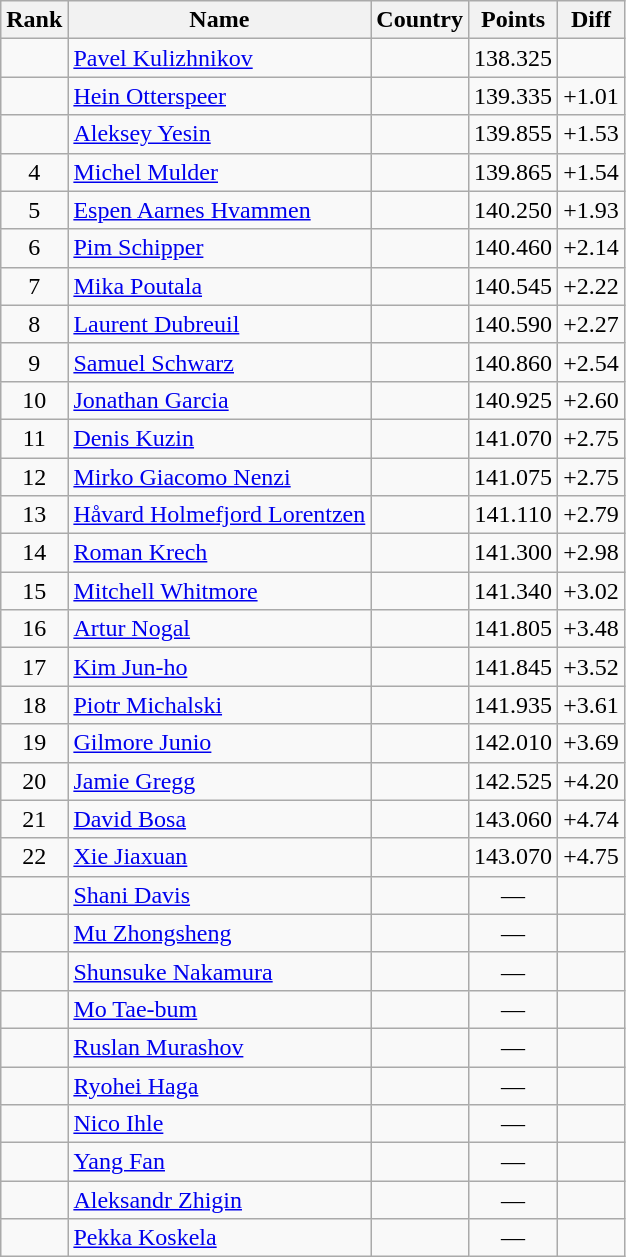<table class="wikitable sortable" style="text-align:center">
<tr>
<th>Rank</th>
<th>Name</th>
<th>Country</th>
<th>Points</th>
<th>Diff</th>
</tr>
<tr>
<td></td>
<td align=left><a href='#'>Pavel Kulizhnikov</a></td>
<td align=left></td>
<td>138.325</td>
<td></td>
</tr>
<tr>
<td></td>
<td align=left><a href='#'>Hein Otterspeer</a></td>
<td align=left></td>
<td>139.335</td>
<td>+1.01</td>
</tr>
<tr>
<td></td>
<td align=left><a href='#'>Aleksey Yesin</a></td>
<td align=left></td>
<td>139.855</td>
<td>+1.53</td>
</tr>
<tr>
<td>4</td>
<td align=left><a href='#'>Michel Mulder</a></td>
<td align=left></td>
<td>139.865</td>
<td>+1.54</td>
</tr>
<tr>
<td>5</td>
<td align=left><a href='#'>Espen Aarnes Hvammen</a></td>
<td align=left></td>
<td>140.250</td>
<td>+1.93</td>
</tr>
<tr>
<td>6</td>
<td align=left><a href='#'>Pim Schipper</a></td>
<td align=left></td>
<td>140.460</td>
<td>+2.14</td>
</tr>
<tr>
<td>7</td>
<td align=left><a href='#'>Mika Poutala</a></td>
<td align=left></td>
<td>140.545</td>
<td>+2.22</td>
</tr>
<tr>
<td>8</td>
<td align=left><a href='#'>Laurent Dubreuil</a></td>
<td align=left></td>
<td>140.590</td>
<td>+2.27</td>
</tr>
<tr>
<td>9</td>
<td align=left><a href='#'>Samuel Schwarz</a></td>
<td align=left></td>
<td>140.860</td>
<td>+2.54</td>
</tr>
<tr>
<td>10</td>
<td align=left><a href='#'>Jonathan Garcia</a></td>
<td align=left></td>
<td>140.925</td>
<td>+2.60</td>
</tr>
<tr>
<td>11</td>
<td align=left><a href='#'>Denis Kuzin</a></td>
<td align=left></td>
<td>141.070</td>
<td>+2.75</td>
</tr>
<tr>
<td>12</td>
<td align=left><a href='#'>Mirko Giacomo Nenzi</a></td>
<td align=left></td>
<td>141.075</td>
<td>+2.75</td>
</tr>
<tr>
<td>13</td>
<td align=left><a href='#'>Håvard Holmefjord Lorentzen</a></td>
<td align=left></td>
<td>141.110</td>
<td>+2.79</td>
</tr>
<tr>
<td>14</td>
<td align=left><a href='#'>Roman Krech</a></td>
<td align=left></td>
<td>141.300</td>
<td>+2.98</td>
</tr>
<tr>
<td>15</td>
<td align=left><a href='#'>Mitchell Whitmore</a></td>
<td align=left></td>
<td>141.340</td>
<td>+3.02</td>
</tr>
<tr>
<td>16</td>
<td align=left><a href='#'>Artur Nogal</a></td>
<td align=left></td>
<td>141.805</td>
<td>+3.48</td>
</tr>
<tr>
<td>17</td>
<td align=left><a href='#'>Kim Jun-ho</a></td>
<td align=left></td>
<td>141.845</td>
<td>+3.52</td>
</tr>
<tr>
<td>18</td>
<td align=left><a href='#'>Piotr Michalski</a></td>
<td align=left></td>
<td>141.935</td>
<td>+3.61</td>
</tr>
<tr>
<td>19</td>
<td align=left><a href='#'>Gilmore Junio</a></td>
<td align=left></td>
<td>142.010</td>
<td>+3.69</td>
</tr>
<tr>
<td>20</td>
<td align=left><a href='#'>Jamie Gregg</a></td>
<td align=left></td>
<td>142.525</td>
<td>+4.20</td>
</tr>
<tr>
<td>21</td>
<td align=left><a href='#'>David Bosa</a></td>
<td align=left></td>
<td>143.060</td>
<td>+4.74</td>
</tr>
<tr>
<td>22</td>
<td align=left><a href='#'>Xie Jiaxuan</a></td>
<td align=left></td>
<td>143.070</td>
<td>+4.75</td>
</tr>
<tr>
<td></td>
<td align=left><a href='#'>Shani Davis</a></td>
<td align=left></td>
<td>—</td>
<td></td>
</tr>
<tr>
<td></td>
<td align=left><a href='#'>Mu Zhongsheng</a></td>
<td align=left></td>
<td>—</td>
<td></td>
</tr>
<tr>
<td></td>
<td align=left><a href='#'>Shunsuke Nakamura</a></td>
<td align=left></td>
<td>—</td>
<td></td>
</tr>
<tr>
<td></td>
<td align=left><a href='#'>Mo Tae-bum</a></td>
<td align=left></td>
<td>—</td>
<td></td>
</tr>
<tr>
<td></td>
<td align=left><a href='#'>Ruslan Murashov</a></td>
<td align=left></td>
<td>—</td>
<td></td>
</tr>
<tr>
<td></td>
<td align=left><a href='#'>Ryohei Haga</a></td>
<td align=left></td>
<td>—</td>
<td></td>
</tr>
<tr>
<td></td>
<td align=left><a href='#'>Nico Ihle</a></td>
<td align=left></td>
<td>—</td>
<td></td>
</tr>
<tr>
<td></td>
<td align=left><a href='#'>Yang Fan</a></td>
<td align=left></td>
<td>—</td>
<td></td>
</tr>
<tr>
<td></td>
<td align=left><a href='#'>Aleksandr Zhigin</a></td>
<td align=left></td>
<td>—</td>
<td></td>
</tr>
<tr>
<td></td>
<td align=left><a href='#'>Pekka Koskela</a></td>
<td align=left></td>
<td>—</td>
<td></td>
</tr>
</table>
